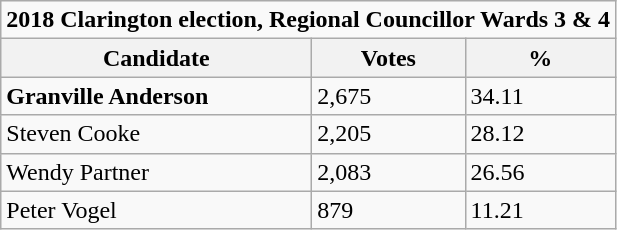<table class="wikitable">
<tr>
<td Colspan="3" align="center"><strong>2018 Clarington election, Regional Councillor Wards 3 & 4</strong></td>
</tr>
<tr>
<th bgcolor="#DDDDFF" width="200px">Candidate</th>
<th bgcolor="#DDDDFF">Votes</th>
<th bgcolor="#DDDDFF">%</th>
</tr>
<tr>
<td><strong>Granville Anderson</strong></td>
<td>2,675</td>
<td>34.11</td>
</tr>
<tr>
<td>Steven Cooke</td>
<td>2,205</td>
<td>28.12</td>
</tr>
<tr>
<td>Wendy Partner</td>
<td>2,083</td>
<td>26.56</td>
</tr>
<tr>
<td>Peter Vogel</td>
<td>879</td>
<td>11.21</td>
</tr>
</table>
